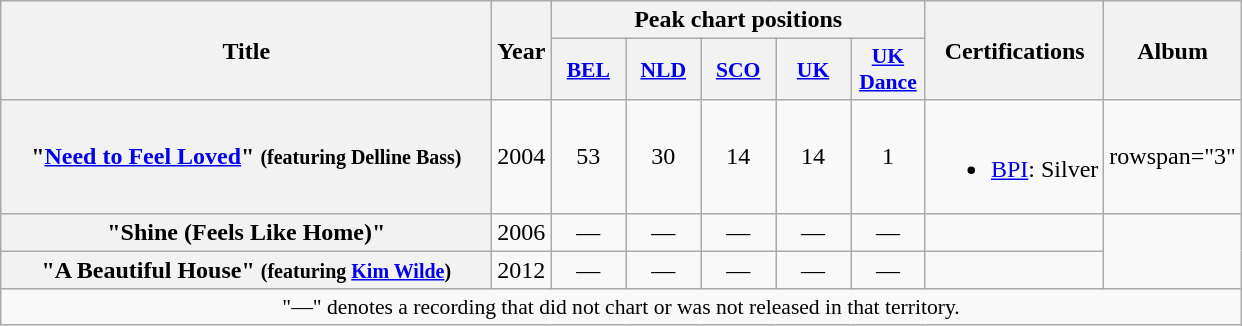<table class="wikitable plainrowheaders" style="text-align:center;">
<tr>
<th scope="col" rowspan="2" style="width:20em;">Title</th>
<th scope="col" rowspan="2">Year</th>
<th scope="col" colspan="5">Peak chart positions</th>
<th scope="col" rowspan="2">Certifications</th>
<th scope="col" rowspan="2">Album</th>
</tr>
<tr>
<th scope="col" style="width:3em;font-size:90%;"><a href='#'>BEL</a><br></th>
<th scope="col" style="width:3em;font-size:90%;"><a href='#'>NLD</a><br></th>
<th scope="col" style="width:3em;font-size:90%;"><a href='#'>SCO</a><br></th>
<th scope="col" style="width:3em;font-size:90%;"><a href='#'>UK</a><br></th>
<th scope="col" style="width:3em;font-size:90%;"><a href='#'>UK<br>Dance</a><br></th>
</tr>
<tr>
<th scope="row">"<a href='#'>Need to Feel Loved</a>" <small>(featuring Delline Bass)</small></th>
<td>2004</td>
<td>53</td>
<td>30</td>
<td>14</td>
<td>14</td>
<td>1</td>
<td><br><ul><li><a href='#'>BPI</a>: Silver</li></ul></td>
<td>rowspan="3" </td>
</tr>
<tr>
<th scope="row">"Shine (Feels Like Home)"</th>
<td>2006</td>
<td>—</td>
<td>—</td>
<td>—</td>
<td>—</td>
<td>—</td>
<td></td>
</tr>
<tr>
<th scope="row">"A Beautiful House" <small>(featuring <a href='#'>Kim Wilde</a>)</small></th>
<td>2012</td>
<td>—</td>
<td>—</td>
<td>—</td>
<td>—</td>
<td>—</td>
<td></td>
</tr>
<tr>
<td colspan="15" style="font-size:90%">"—" denotes a recording that did not chart or was not released in that territory.</td>
</tr>
</table>
